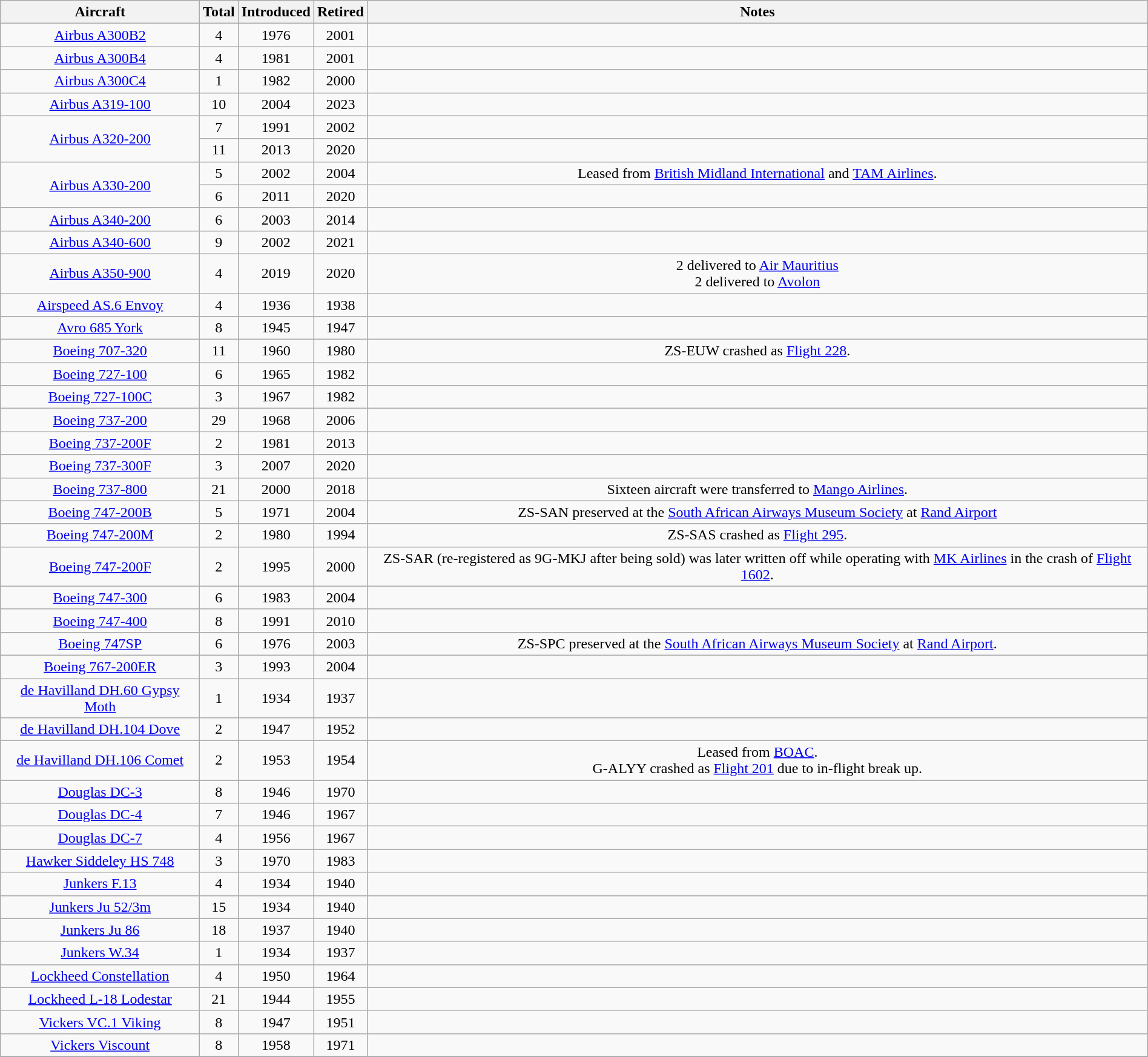<table class="wikitable" style="margin:0.5em auto; text-align:center">
<tr>
<th>Aircraft</th>
<th>Total</th>
<th>Introduced</th>
<th>Retired</th>
<th>Notes</th>
</tr>
<tr>
<td><a href='#'>Airbus A300B2</a></td>
<td>4</td>
<td>1976</td>
<td>2001</td>
<td></td>
</tr>
<tr>
<td><a href='#'>Airbus A300B4</a></td>
<td>4</td>
<td>1981</td>
<td>2001</td>
<td></td>
</tr>
<tr>
<td><a href='#'>Airbus A300C4</a></td>
<td>1</td>
<td>1982</td>
<td>2000</td>
<td></td>
</tr>
<tr>
<td><a href='#'>Airbus A319-100</a></td>
<td>10</td>
<td>2004</td>
<td>2023</td>
<td></td>
</tr>
<tr>
<td rowspan="2"><a href='#'>Airbus A320-200</a></td>
<td>7</td>
<td>1991</td>
<td>2002</td>
<td></td>
</tr>
<tr>
<td>11</td>
<td>2013</td>
<td>2020</td>
<td></td>
</tr>
<tr>
<td rowspan="2"><a href='#'>Airbus A330-200</a></td>
<td>5</td>
<td>2002</td>
<td>2004</td>
<td>Leased from <a href='#'>British Midland International</a> and <a href='#'>TAM Airlines</a>.</td>
</tr>
<tr>
<td>6</td>
<td>2011</td>
<td>2020</td>
<td></td>
</tr>
<tr>
<td><a href='#'>Airbus A340-200</a></td>
<td>6</td>
<td>2003</td>
<td>2014</td>
<td></td>
</tr>
<tr>
<td><a href='#'>Airbus A340-600</a></td>
<td>9</td>
<td>2002</td>
<td>2021</td>
<td></td>
</tr>
<tr>
<td><a href='#'>Airbus A350-900</a></td>
<td>4</td>
<td>2019</td>
<td>2020</td>
<td>2 delivered to <a href='#'>Air Mauritius</a><br>2 delivered to <a href='#'>Avolon</a></td>
</tr>
<tr>
<td><a href='#'>Airspeed AS.6 Envoy</a></td>
<td>4</td>
<td>1936</td>
<td>1938</td>
<td></td>
</tr>
<tr>
<td><a href='#'>Avro 685 York</a></td>
<td>8</td>
<td>1945</td>
<td>1947</td>
<td></td>
</tr>
<tr>
<td><a href='#'>Boeing 707-320</a></td>
<td>11</td>
<td>1960</td>
<td>1980</td>
<td>ZS-EUW crashed as <a href='#'>Flight 228</a>.</td>
</tr>
<tr>
<td><a href='#'>Boeing 727-100</a></td>
<td>6</td>
<td>1965</td>
<td>1982</td>
<td></td>
</tr>
<tr>
<td><a href='#'>Boeing 727-100C</a></td>
<td>3</td>
<td>1967</td>
<td>1982</td>
<td></td>
</tr>
<tr>
<td><a href='#'>Boeing 737-200</a></td>
<td>29</td>
<td>1968</td>
<td>2006</td>
<td></td>
</tr>
<tr>
<td><a href='#'>Boeing 737-200F</a></td>
<td>2</td>
<td>1981</td>
<td>2013</td>
<td></td>
</tr>
<tr>
<td><a href='#'>Boeing 737-300F</a></td>
<td>3</td>
<td>2007</td>
<td>2020</td>
<td></td>
</tr>
<tr>
<td><a href='#'>Boeing 737-800</a></td>
<td>21</td>
<td>2000</td>
<td>2018</td>
<td>Sixteen aircraft were transferred to <a href='#'>Mango Airlines</a>.</td>
</tr>
<tr>
<td><a href='#'>Boeing 747-200B</a></td>
<td>5</td>
<td>1971</td>
<td>2004</td>
<td>ZS-SAN preserved at the <a href='#'>South African Airways Museum Society</a> at <a href='#'>Rand Airport</a></td>
</tr>
<tr>
<td><a href='#'>Boeing 747-200M</a></td>
<td>2</td>
<td>1980</td>
<td>1994</td>
<td>ZS-SAS crashed as <a href='#'>Flight 295</a>.</td>
</tr>
<tr>
<td><a href='#'>Boeing 747-200F</a></td>
<td>2</td>
<td>1995</td>
<td>2000</td>
<td>ZS-SAR (re-registered as 9G-MKJ after being sold) was later written off while operating with <a href='#'>MK Airlines</a> in the crash of <a href='#'>Flight 1602</a>.</td>
</tr>
<tr>
<td><a href='#'>Boeing 747-300</a></td>
<td>6</td>
<td>1983</td>
<td>2004</td>
<td></td>
</tr>
<tr>
<td><a href='#'>Boeing 747-400</a></td>
<td>8</td>
<td>1991</td>
<td>2010</td>
<td></td>
</tr>
<tr>
<td><a href='#'>Boeing 747SP</a></td>
<td>6</td>
<td>1976</td>
<td>2003</td>
<td>ZS-SPC preserved at the <a href='#'>South African Airways Museum Society</a> at <a href='#'>Rand Airport</a>.</td>
</tr>
<tr>
<td><a href='#'>Boeing 767-200ER</a></td>
<td>3</td>
<td>1993</td>
<td>2004</td>
<td></td>
</tr>
<tr>
<td><a href='#'>de Havilland DH.60 Gypsy Moth</a></td>
<td>1</td>
<td>1934</td>
<td>1937</td>
<td></td>
</tr>
<tr>
<td><a href='#'>de Havilland DH.104 Dove</a></td>
<td>2</td>
<td>1947</td>
<td>1952</td>
<td></td>
</tr>
<tr>
<td><a href='#'>de Havilland DH.106 Comet</a></td>
<td>2</td>
<td>1953</td>
<td>1954</td>
<td>Leased from <a href='#'>BOAC</a>.<br>G-ALYY crashed as <a href='#'>Flight 201</a> due to in-flight break up.</td>
</tr>
<tr>
<td><a href='#'>Douglas DC-3</a></td>
<td>8</td>
<td>1946</td>
<td>1970</td>
<td></td>
</tr>
<tr>
<td><a href='#'>Douglas DC-4</a></td>
<td>7</td>
<td>1946</td>
<td>1967</td>
<td></td>
</tr>
<tr>
<td><a href='#'>Douglas DC-7</a></td>
<td>4</td>
<td>1956</td>
<td>1967</td>
<td></td>
</tr>
<tr>
<td><a href='#'>Hawker Siddeley HS 748</a></td>
<td>3</td>
<td>1970</td>
<td>1983</td>
<td></td>
</tr>
<tr>
<td><a href='#'>Junkers F.13</a></td>
<td>4</td>
<td>1934</td>
<td>1940</td>
<td></td>
</tr>
<tr>
<td><a href='#'>Junkers Ju 52/3m</a></td>
<td>15</td>
<td>1934</td>
<td>1940</td>
<td></td>
</tr>
<tr>
<td><a href='#'>Junkers Ju 86</a></td>
<td>18</td>
<td>1937</td>
<td>1940</td>
<td></td>
</tr>
<tr>
<td><a href='#'>Junkers W.34</a></td>
<td>1</td>
<td>1934</td>
<td>1937</td>
<td></td>
</tr>
<tr>
<td><a href='#'>Lockheed Constellation</a></td>
<td>4</td>
<td>1950</td>
<td>1964</td>
<td></td>
</tr>
<tr>
<td><a href='#'>Lockheed L-18 Lodestar</a></td>
<td>21</td>
<td>1944</td>
<td>1955</td>
<td></td>
</tr>
<tr>
<td><a href='#'>Vickers VC.1 Viking</a></td>
<td>8</td>
<td>1947</td>
<td>1951</td>
<td></td>
</tr>
<tr>
<td><a href='#'>Vickers Viscount</a></td>
<td>8</td>
<td>1958</td>
<td>1971</td>
<td></td>
</tr>
<tr>
</tr>
</table>
